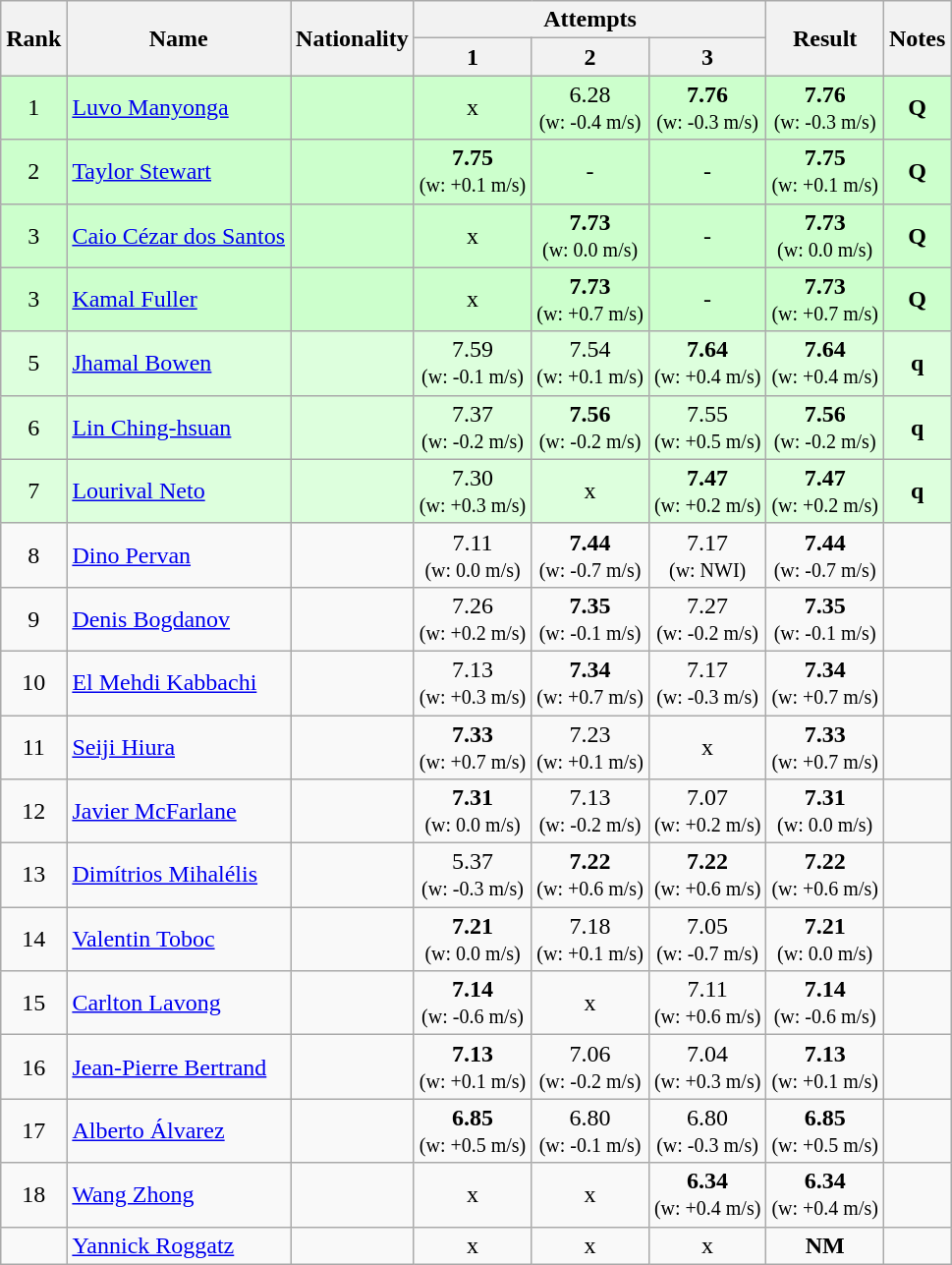<table class="wikitable sortable" style="text-align:center">
<tr>
<th rowspan=2>Rank</th>
<th rowspan=2>Name</th>
<th rowspan=2>Nationality</th>
<th colspan=3>Attempts</th>
<th rowspan=2>Result</th>
<th rowspan=2>Notes</th>
</tr>
<tr>
<th>1</th>
<th>2</th>
<th>3</th>
</tr>
<tr bgcolor=ccffcc>
<td>1</td>
<td align=left><a href='#'>Luvo Manyonga</a></td>
<td align=left></td>
<td>x</td>
<td>6.28<br><small>(w: -0.4 m/s)</small></td>
<td><strong>7.76</strong><br><small>(w: -0.3 m/s)</small></td>
<td><strong>7.76</strong> <br><small>(w: -0.3 m/s)</small></td>
<td><strong>Q</strong></td>
</tr>
<tr bgcolor=ccffcc>
<td>2</td>
<td align=left><a href='#'>Taylor Stewart</a></td>
<td align=left></td>
<td><strong>7.75</strong><br><small>(w: +0.1 m/s)</small></td>
<td>-</td>
<td>-</td>
<td><strong>7.75</strong> <br><small>(w: +0.1 m/s)</small></td>
<td><strong>Q</strong></td>
</tr>
<tr bgcolor=ccffcc>
<td>3</td>
<td align=left><a href='#'>Caio Cézar dos Santos</a></td>
<td align=left></td>
<td>x</td>
<td><strong>7.73</strong><br><small>(w: 0.0 m/s)</small></td>
<td>-</td>
<td><strong>7.73</strong> <br><small>(w: 0.0 m/s)</small></td>
<td><strong>Q</strong></td>
</tr>
<tr bgcolor=ccffcc>
<td>3</td>
<td align=left><a href='#'>Kamal Fuller</a></td>
<td align=left></td>
<td>x</td>
<td><strong>7.73</strong><br><small>(w: +0.7 m/s)</small></td>
<td>-</td>
<td><strong>7.73</strong> <br><small>(w: +0.7 m/s)</small></td>
<td><strong>Q</strong></td>
</tr>
<tr bgcolor=ddffdd>
<td>5</td>
<td align=left><a href='#'>Jhamal Bowen</a></td>
<td align=left></td>
<td>7.59<br><small>(w: -0.1 m/s)</small></td>
<td>7.54<br><small>(w: +0.1 m/s)</small></td>
<td><strong>7.64</strong><br><small>(w: +0.4 m/s)</small></td>
<td><strong>7.64</strong> <br><small>(w: +0.4 m/s)</small></td>
<td><strong>q</strong></td>
</tr>
<tr bgcolor=ddffdd>
<td>6</td>
<td align=left><a href='#'>Lin Ching-hsuan</a></td>
<td align=left></td>
<td>7.37<br><small>(w: -0.2 m/s)</small></td>
<td><strong>7.56</strong><br><small>(w: -0.2 m/s)</small></td>
<td>7.55<br><small>(w: +0.5 m/s)</small></td>
<td><strong>7.56</strong> <br><small>(w: -0.2 m/s)</small></td>
<td><strong>q</strong></td>
</tr>
<tr bgcolor=ddffdd>
<td>7</td>
<td align=left><a href='#'>Lourival Neto</a></td>
<td align=left></td>
<td>7.30<br><small>(w: +0.3 m/s)</small></td>
<td>x</td>
<td><strong>7.47</strong><br><small>(w: +0.2 m/s)</small></td>
<td><strong>7.47</strong> <br><small>(w: +0.2 m/s)</small></td>
<td><strong>q</strong></td>
</tr>
<tr>
<td>8</td>
<td align=left><a href='#'>Dino Pervan</a></td>
<td align=left></td>
<td>7.11<br><small>(w: 0.0 m/s)</small></td>
<td><strong>7.44</strong><br><small>(w: -0.7 m/s)</small></td>
<td>7.17<br><small>(w: NWI)</small></td>
<td><strong>7.44</strong> <br><small>(w: -0.7 m/s)</small></td>
<td></td>
</tr>
<tr>
<td>9</td>
<td align=left><a href='#'>Denis Bogdanov</a></td>
<td align=left></td>
<td>7.26<br><small>(w: +0.2 m/s)</small></td>
<td><strong>7.35</strong><br><small>(w: -0.1 m/s)</small></td>
<td>7.27<br><small>(w: -0.2 m/s)</small></td>
<td><strong>7.35</strong> <br><small>(w: -0.1 m/s)</small></td>
<td></td>
</tr>
<tr>
<td>10</td>
<td align=left><a href='#'>El Mehdi Kabbachi</a></td>
<td align=left></td>
<td>7.13<br><small>(w: +0.3 m/s)</small></td>
<td><strong>7.34</strong><br><small>(w: +0.7 m/s)</small></td>
<td>7.17<br><small>(w: -0.3 m/s)</small></td>
<td><strong>7.34</strong> <br><small>(w: +0.7 m/s)</small></td>
<td></td>
</tr>
<tr>
<td>11</td>
<td align=left><a href='#'>Seiji Hiura</a></td>
<td align=left></td>
<td><strong>7.33</strong><br><small>(w: +0.7 m/s)</small></td>
<td>7.23<br><small>(w: +0.1 m/s)</small></td>
<td>x</td>
<td><strong>7.33</strong> <br><small>(w: +0.7 m/s)</small></td>
<td></td>
</tr>
<tr>
<td>12</td>
<td align=left><a href='#'>Javier McFarlane</a></td>
<td align=left></td>
<td><strong>7.31</strong><br><small>(w: 0.0 m/s)</small></td>
<td>7.13<br><small>(w: -0.2 m/s)</small></td>
<td>7.07<br><small>(w: +0.2 m/s)</small></td>
<td><strong>7.31</strong> <br><small>(w: 0.0 m/s)</small></td>
<td></td>
</tr>
<tr>
<td>13</td>
<td align=left><a href='#'>Dimítrios Mihalélis</a></td>
<td align=left></td>
<td>5.37<br><small>(w: -0.3 m/s)</small></td>
<td><strong>7.22</strong><br><small>(w: +0.6 m/s)</small></td>
<td><strong>7.22</strong><br><small>(w: +0.6 m/s)</small></td>
<td><strong>7.22</strong> <br><small>(w: +0.6 m/s)</small></td>
<td></td>
</tr>
<tr>
<td>14</td>
<td align=left><a href='#'>Valentin Toboc</a></td>
<td align=left></td>
<td><strong>7.21</strong><br><small>(w: 0.0 m/s)</small></td>
<td>7.18<br><small>(w: +0.1 m/s)</small></td>
<td>7.05<br><small>(w: -0.7 m/s)</small></td>
<td><strong>7.21</strong> <br><small>(w: 0.0 m/s)</small></td>
<td></td>
</tr>
<tr>
<td>15</td>
<td align=left><a href='#'>Carlton Lavong</a></td>
<td align=left></td>
<td><strong>7.14</strong><br><small>(w: -0.6 m/s)</small></td>
<td>x</td>
<td>7.11<br><small>(w: +0.6 m/s)</small></td>
<td><strong>7.14</strong> <br><small>(w: -0.6 m/s)</small></td>
<td></td>
</tr>
<tr>
<td>16</td>
<td align=left><a href='#'>Jean-Pierre Bertrand</a></td>
<td align=left></td>
<td><strong>7.13</strong><br><small>(w: +0.1 m/s)</small></td>
<td>7.06<br><small>(w: -0.2 m/s)</small></td>
<td>7.04<br><small>(w: +0.3 m/s)</small></td>
<td><strong>7.13</strong> <br><small>(w: +0.1 m/s)</small></td>
<td></td>
</tr>
<tr>
<td>17</td>
<td align=left><a href='#'>Alberto Álvarez</a></td>
<td align=left></td>
<td><strong>6.85</strong><br><small>(w: +0.5 m/s)</small></td>
<td>6.80<br><small>(w: -0.1 m/s)</small></td>
<td>6.80<br><small>(w: -0.3 m/s)</small></td>
<td><strong>6.85</strong> <br><small>(w: +0.5 m/s)</small></td>
<td></td>
</tr>
<tr>
<td>18</td>
<td align=left><a href='#'>Wang Zhong</a></td>
<td align=left></td>
<td>x</td>
<td>x</td>
<td><strong>6.34</strong><br><small>(w: +0.4 m/s)</small></td>
<td><strong>6.34</strong> <br><small>(w: +0.4 m/s)</small></td>
<td></td>
</tr>
<tr>
<td></td>
<td align=left><a href='#'>Yannick Roggatz</a></td>
<td align=left></td>
<td>x</td>
<td>x</td>
<td>x</td>
<td><strong>NM</strong></td>
<td></td>
</tr>
</table>
